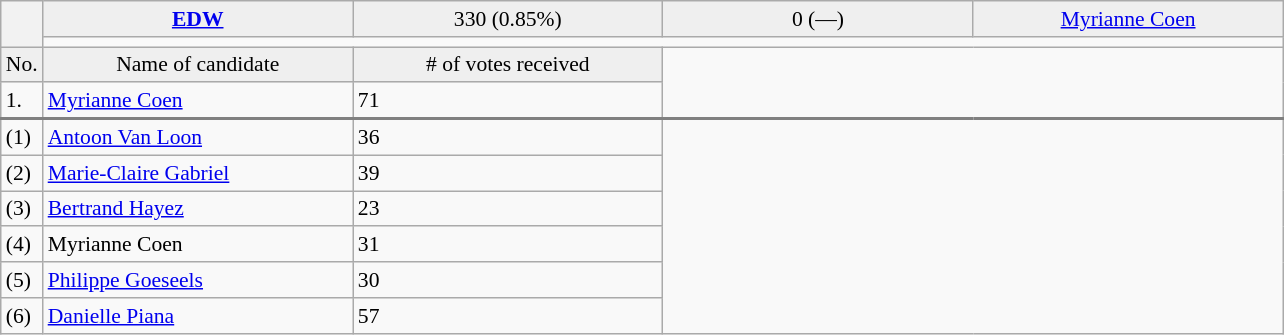<table class="wikitable collapsible collapsed" style=text-align:left;font-size:90%>
<tr>
<th rowspan=2></th>
<td bgcolor=efefef width=200 align=center><strong> <a href='#'>EDW</a> </strong></td>
<td bgcolor=efefef width=200 align=center>330 (0.85%)</td>
<td bgcolor=efefef width=200 align=center>0 (—)</td>
<td bgcolor=efefef width=200 align=center><a href='#'>Myrianne Coen</a></td>
</tr>
<tr>
<td colspan=4 bgcolor=></td>
</tr>
<tr>
<td bgcolor=efefef align=center>No.</td>
<td bgcolor=efefef align=center>Name of candidate</td>
<td bgcolor=efefef align=center># of votes received</td>
</tr>
<tr>
<td>1.</td>
<td><a href='#'>Myrianne Coen</a></td>
<td>71</td>
</tr>
<tr style="border-top:2px solid gray;">
<td>(1)</td>
<td><a href='#'>Antoon Van Loon</a></td>
<td>36</td>
</tr>
<tr>
<td>(2)</td>
<td><a href='#'>Marie-Claire Gabriel</a></td>
<td>39</td>
</tr>
<tr>
<td>(3)</td>
<td><a href='#'>Bertrand Hayez</a></td>
<td>23</td>
</tr>
<tr>
<td>(4)</td>
<td>Myrianne Coen</td>
<td>31</td>
</tr>
<tr>
<td>(5)</td>
<td><a href='#'>Philippe Goeseels</a></td>
<td>30</td>
</tr>
<tr>
<td>(6)</td>
<td><a href='#'>Danielle Piana</a></td>
<td>57</td>
</tr>
</table>
